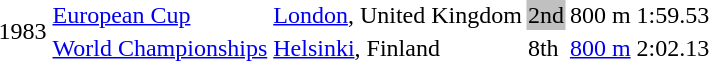<table>
<tr>
<td rowspan=2>1983</td>
<td><a href='#'>European Cup</a></td>
<td><a href='#'>London</a>, United Kingdom</td>
<td bgcolor=silver>2nd</td>
<td>800 m</td>
<td>1:59.53</td>
</tr>
<tr>
<td><a href='#'>World Championships</a></td>
<td><a href='#'>Helsinki</a>, Finland</td>
<td>8th</td>
<td><a href='#'>800 m</a></td>
<td>2:02.13</td>
</tr>
</table>
